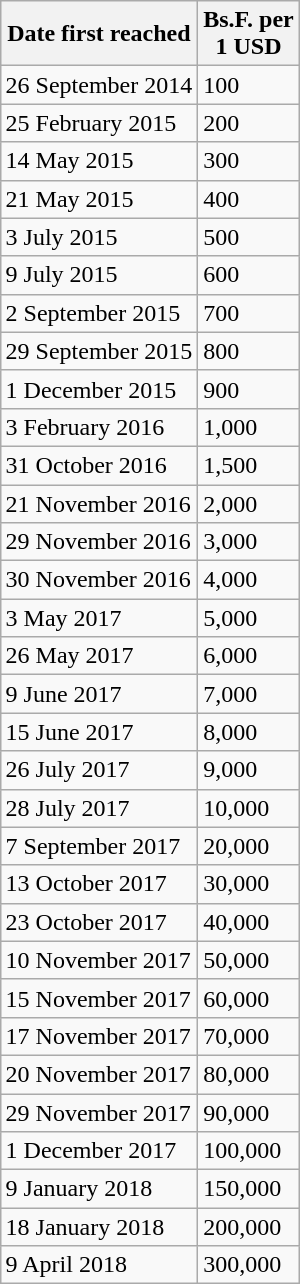<table class=wikitable align=right>
<tr>
<th>Date first reached</th>
<th>Bs.F. per<br>1 USD</th>
</tr>
<tr>
<td>26 September 2014</td>
<td>100</td>
</tr>
<tr>
<td>25 February 2015</td>
<td>200</td>
</tr>
<tr>
<td>14 May 2015</td>
<td>300</td>
</tr>
<tr>
<td>21 May 2015</td>
<td>400</td>
</tr>
<tr>
<td>3 July 2015</td>
<td>500</td>
</tr>
<tr>
<td>9 July 2015</td>
<td>600</td>
</tr>
<tr>
<td>2 September 2015</td>
<td>700</td>
</tr>
<tr>
<td>29 September 2015</td>
<td>800</td>
</tr>
<tr>
<td>1 December 2015</td>
<td>900 </td>
</tr>
<tr>
<td>3 February 2016</td>
<td>1,000</td>
</tr>
<tr>
<td>31 October 2016</td>
<td>1,500</td>
</tr>
<tr>
<td>21 November 2016</td>
<td>2,000</td>
</tr>
<tr>
<td>29 November 2016</td>
<td>3,000</td>
</tr>
<tr>
<td>30 November 2016</td>
<td>4,000</td>
</tr>
<tr>
<td>3 May 2017</td>
<td>5,000</td>
</tr>
<tr>
<td>26 May 2017</td>
<td>6,000</td>
</tr>
<tr>
<td>9 June 2017</td>
<td>7,000</td>
</tr>
<tr>
<td>15 June 2017</td>
<td>8,000</td>
</tr>
<tr>
<td>26 July 2017</td>
<td>9,000</td>
</tr>
<tr>
<td>28 July 2017</td>
<td>10,000</td>
</tr>
<tr>
<td>7 September 2017</td>
<td>20,000</td>
</tr>
<tr>
<td>13 October 2017</td>
<td>30,000</td>
</tr>
<tr>
<td>23 October 2017</td>
<td>40,000</td>
</tr>
<tr>
<td>10 November 2017</td>
<td>50,000</td>
</tr>
<tr>
<td>15 November 2017</td>
<td>60,000</td>
</tr>
<tr>
<td>17 November 2017</td>
<td>70,000</td>
</tr>
<tr>
<td>20 November 2017</td>
<td>80,000</td>
</tr>
<tr>
<td>29 November 2017</td>
<td>90,000</td>
</tr>
<tr>
<td>1 December 2017</td>
<td>100,000</td>
</tr>
<tr>
<td>9 January 2018</td>
<td>150,000</td>
</tr>
<tr>
<td>18 January 2018</td>
<td>200,000</td>
</tr>
<tr>
<td>9 April 2018</td>
<td>300,000</td>
</tr>
</table>
